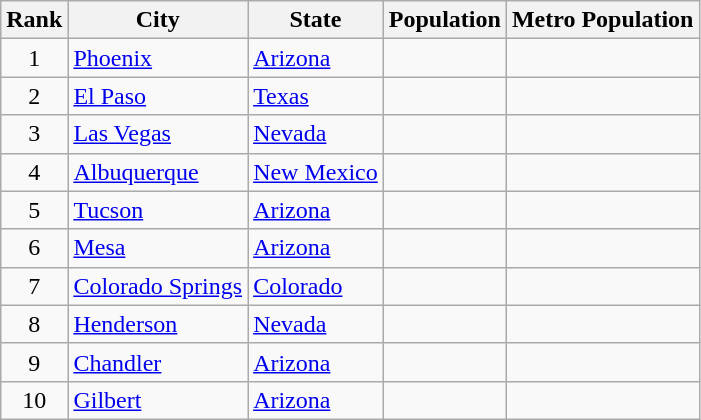<table class="wikitable sortable">
<tr>
<th>Rank</th>
<th>City</th>
<th>State</th>
<th>Population</th>
<th>Metro Population</th>
</tr>
<tr>
<td align=center>1</td>
<td><a href='#'>Phoenix</a></td>
<td><a href='#'>Arizona</a></td>
<td align=right></td>
<td align=right></td>
</tr>
<tr>
<td align=center>2</td>
<td><a href='#'>El Paso</a></td>
<td><a href='#'>Texas</a></td>
<td align=right></td>
<td align=right></td>
</tr>
<tr>
<td align=center>3</td>
<td><a href='#'>Las Vegas</a></td>
<td><a href='#'>Nevada</a></td>
<td align=right></td>
<td align=right></td>
</tr>
<tr>
<td align=center>4</td>
<td><a href='#'>Albuquerque</a></td>
<td><a href='#'>New Mexico</a></td>
<td align=right></td>
<td align=right></td>
</tr>
<tr>
<td align=center>5</td>
<td><a href='#'>Tucson</a></td>
<td><a href='#'>Arizona</a></td>
<td align=right></td>
<td align=right></td>
</tr>
<tr>
<td align=center>6</td>
<td><a href='#'>Mesa</a></td>
<td><a href='#'>Arizona</a></td>
<td align=right></td>
<td align=right></td>
</tr>
<tr>
<td align=center>7</td>
<td><a href='#'>Colorado Springs</a></td>
<td><a href='#'>Colorado</a></td>
<td align=right></td>
<td align=right></td>
</tr>
<tr>
<td align=center>8</td>
<td><a href='#'>Henderson</a></td>
<td><a href='#'>Nevada</a></td>
<td align=right></td>
<td align=right></td>
</tr>
<tr>
<td align=center>9</td>
<td><a href='#'>Chandler</a></td>
<td><a href='#'>Arizona</a></td>
<td align=right></td>
<td align=right></td>
</tr>
<tr>
<td align=center>10</td>
<td><a href='#'>Gilbert</a></td>
<td><a href='#'>Arizona</a></td>
<td align=right></td>
<td align=right></td>
</tr>
</table>
